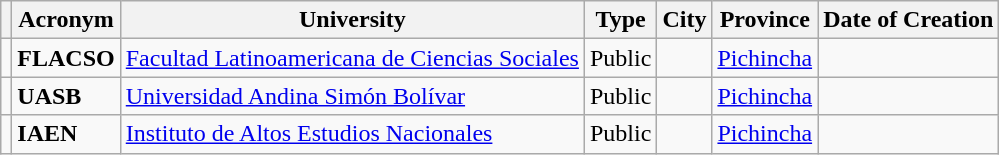<table class="wikitable sortable">
<tr>
<th></th>
<th>Acronym</th>
<th>University</th>
<th>Type</th>
<th>City</th>
<th>Province</th>
<th>Date of Creation</th>
</tr>
<tr>
<td></td>
<td><strong>FLACSO</strong></td>
<td><a href='#'>Facultad Latinoamericana de Ciencias Sociales</a></td>
<td>Public</td>
<td></td>
<td> <a href='#'>Pichincha</a></td>
<td></td>
</tr>
<tr>
<td></td>
<td><strong>UASB</strong> </td>
<td><a href='#'>Universidad Andina Simón Bolívar</a></td>
<td>Public</td>
<td></td>
<td> <a href='#'>Pichincha</a></td>
<td></td>
</tr>
<tr>
<td></td>
<td><strong>IAEN</strong></td>
<td><a href='#'>Instituto de Altos Estudios Nacionales</a></td>
<td>Public</td>
<td></td>
<td> <a href='#'>Pichincha</a></td>
<td></td>
</tr>
</table>
